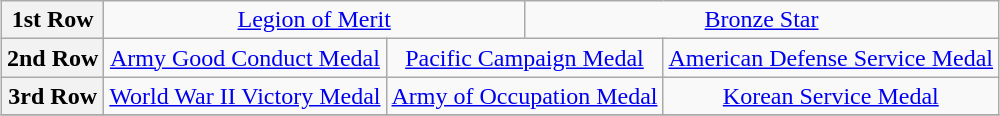<table class="wikitable" style="margin:1em auto; text-align:center;">
<tr>
<th>1st Row</th>
<td colspan="6"><a href='#'>Legion of Merit</a></td>
<td colspan="6"><a href='#'>Bronze Star</a></td>
</tr>
<tr>
<th>2nd Row</th>
<td colspan="4"><a href='#'>Army Good Conduct Medal</a></td>
<td colspan="4"><a href='#'>Pacific Campaign Medal</a></td>
<td colspan="4"><a href='#'>American Defense Service Medal</a></td>
</tr>
<tr>
<th>3rd Row</th>
<td colspan="4"><a href='#'>World War II Victory Medal</a></td>
<td colspan="4"><a href='#'>Army of Occupation Medal</a></td>
<td colspan="4"><a href='#'>Korean Service Medal</a></td>
</tr>
<tr>
</tr>
</table>
